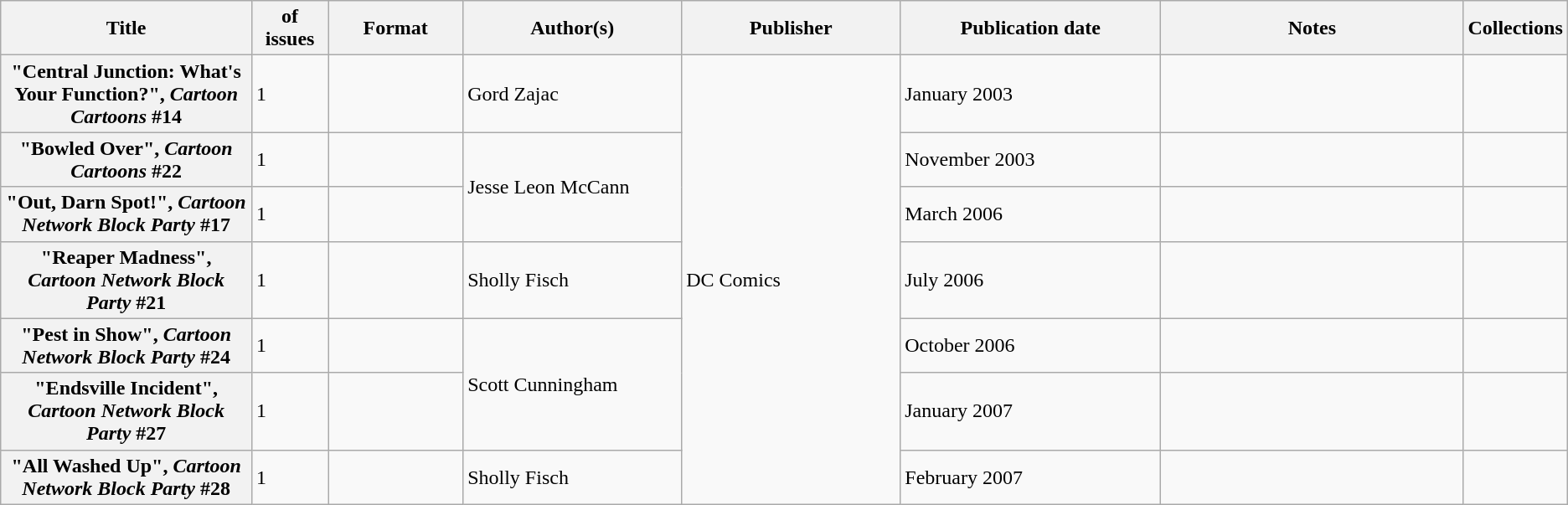<table class="wikitable">
<tr>
<th>Title</th>
<th style="width:40pt"> of issues</th>
<th style="width:75pt">Format</th>
<th style="width:125pt">Author(s)</th>
<th style="width:125pt">Publisher</th>
<th style="width:150pt">Publication date</th>
<th style="width:175pt">Notes</th>
<th>Collections</th>
</tr>
<tr>
<th>"Central Junction: What's Your Function?", <em>Cartoon Cartoons</em> #14</th>
<td>1</td>
<td></td>
<td>Gord Zajac</td>
<td rowspan="7">DC Comics</td>
<td>January 2003</td>
<td></td>
<td></td>
</tr>
<tr>
<th>"Bowled Over", <em>Cartoon Cartoons</em> #22</th>
<td>1</td>
<td></td>
<td rowspan="2">Jesse Leon McCann</td>
<td>November 2003</td>
<td></td>
<td></td>
</tr>
<tr>
<th>"Out, Darn Spot!", <em>Cartoon Network Block Party</em> #17</th>
<td>1</td>
<td></td>
<td>March 2006</td>
<td></td>
<td></td>
</tr>
<tr>
<th>"Reaper Madness", <em>Cartoon Network Block Party</em> #21</th>
<td>1</td>
<td></td>
<td>Sholly Fisch</td>
<td>July 2006</td>
<td></td>
<td></td>
</tr>
<tr>
<th>"Pest in Show", <em>Cartoon Network Block Party</em> #24</th>
<td>1</td>
<td></td>
<td rowspan="2">Scott Cunningham</td>
<td>October 2006</td>
<td></td>
<td></td>
</tr>
<tr>
<th>"Endsville Incident", <em>Cartoon Network Block Party</em> #27</th>
<td>1</td>
<td></td>
<td>January 2007</td>
<td></td>
<td></td>
</tr>
<tr>
<th>"All Washed Up", <em>Cartoon Network Block Party</em> #28</th>
<td>1</td>
<td></td>
<td>Sholly Fisch</td>
<td>February 2007</td>
<td></td>
<td></td>
</tr>
</table>
